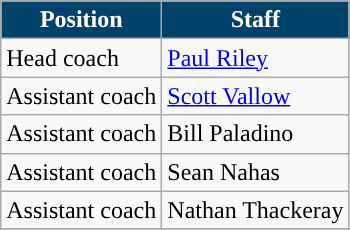<table class="wikitable">
<tr>
<th style="background:#01426A; color:white;">Position</th>
<th style="background:#01426A; color:white;">Staff</th>
</tr>
<tr>
<td>Head coach</td>
<td> <a href='#'>Paul Riley</a></td>
</tr>
<tr>
<td>Assistant coach</td>
<td> <a href='#'>Scott Vallow</a></td>
</tr>
<tr>
<td>Assistant coach</td>
<td> Bill Paladino</td>
</tr>
<tr>
<td>Assistant coach</td>
<td> Sean Nahas</td>
</tr>
<tr>
<td>Assistant coach</td>
<td> Nathan Thackeray</td>
</tr>
<tr>
</tr>
</table>
